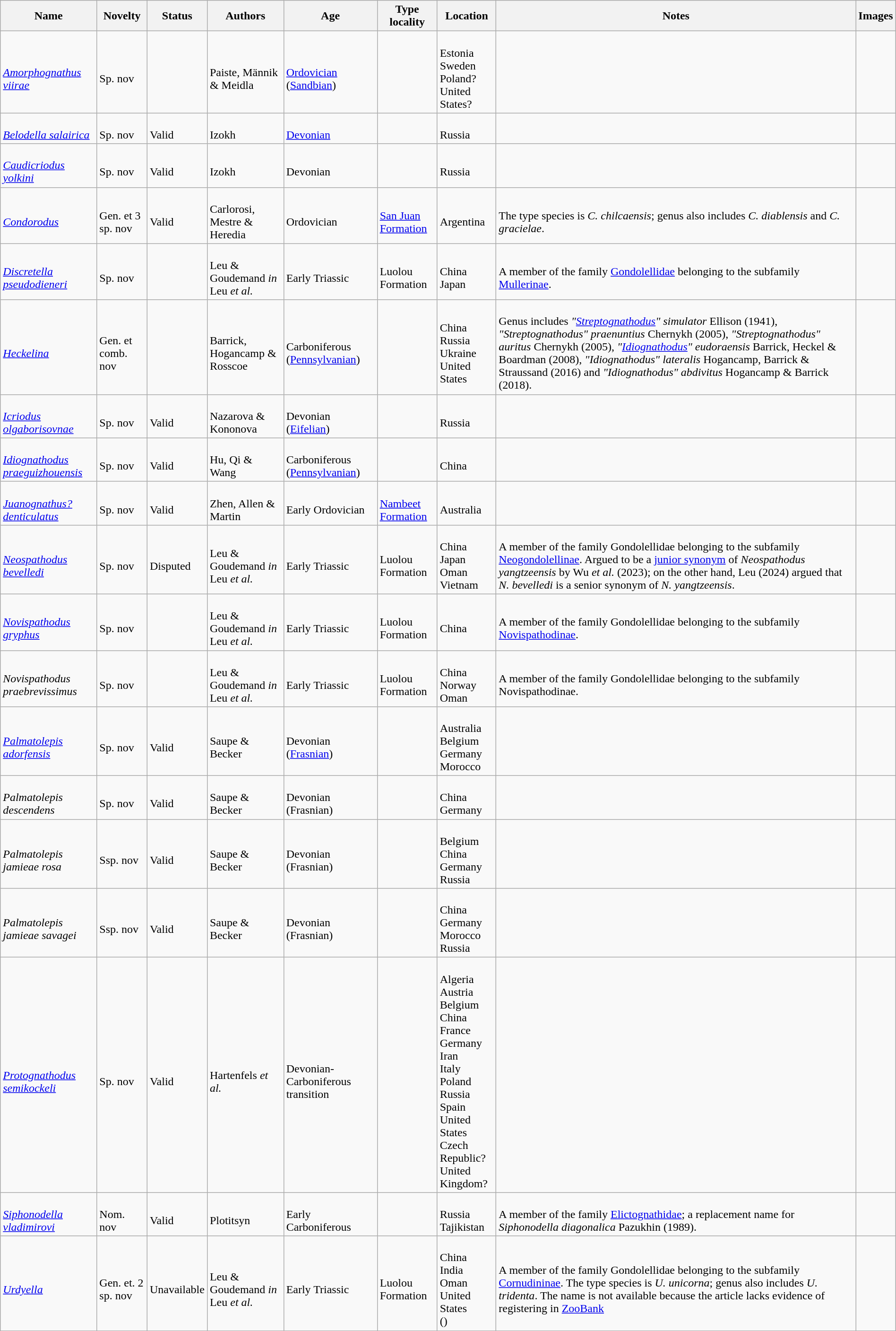<table class="wikitable sortable" align="center" width="100%">
<tr>
<th>Name</th>
<th>Novelty</th>
<th>Status</th>
<th>Authors</th>
<th>Age</th>
<th>Type locality</th>
<th>Location</th>
<th>Notes</th>
<th>Images</th>
</tr>
<tr>
<td><br><em><a href='#'>Amorphognathus viirae</a></em></td>
<td><br>Sp. nov</td>
<td></td>
<td><br>Paiste, Männik & Meidla</td>
<td><br><a href='#'>Ordovician</a> (<a href='#'>Sandbian</a>)</td>
<td></td>
<td><br>Estonia<br>
Sweden<br>
Poland?<br>
United States?</td>
<td></td>
<td></td>
</tr>
<tr>
<td><br><em><a href='#'>Belodella salairica</a></em></td>
<td><br>Sp. nov</td>
<td><br>Valid</td>
<td><br>Izokh</td>
<td><br><a href='#'>Devonian</a></td>
<td></td>
<td><br>Russia</td>
<td></td>
<td></td>
</tr>
<tr>
<td><br><em><a href='#'>Caudicriodus yolkini</a></em></td>
<td><br>Sp. nov</td>
<td><br>Valid</td>
<td><br>Izokh</td>
<td><br>Devonian</td>
<td></td>
<td><br>Russia</td>
<td></td>
<td></td>
</tr>
<tr>
<td><br><em><a href='#'>Condorodus</a></em></td>
<td><br>Gen. et 3 sp. nov</td>
<td><br>Valid</td>
<td><br>Carlorosi, Mestre & Heredia</td>
<td><br>Ordovician</td>
<td><br><a href='#'>San Juan Formation</a></td>
<td><br>Argentina</td>
<td><br>The type species is <em>C. chilcaensis</em>; genus also includes <em>C. diablensis</em> and <em>C. gracielae</em>.</td>
<td></td>
</tr>
<tr>
<td><br><em><a href='#'>Discretella pseudodieneri</a></em></td>
<td><br>Sp. nov</td>
<td></td>
<td><br>Leu & Goudemand <em>in</em> Leu <em>et al.</em></td>
<td><br>Early Triassic</td>
<td><br>Luolou Formation</td>
<td><br>China<br>
Japan</td>
<td><br>A member of the family <a href='#'>Gondolellidae</a> belonging to the subfamily <a href='#'>Mullerinae</a>.</td>
<td></td>
</tr>
<tr>
<td><br><em><a href='#'>Heckelina</a></em></td>
<td><br>Gen. et comb. nov</td>
<td></td>
<td><br>Barrick, Hogancamp & Rosscoe</td>
<td><br>Carboniferous (<a href='#'>Pennsylvanian</a>)</td>
<td></td>
<td><br>China<br>
Russia<br>
Ukraine<br>
United States</td>
<td><br>Genus includes <em>"<a href='#'>Streptognathodus</a>" simulator</em> Ellison (1941), <em>"Streptognathodus" praenuntius</em> Chernykh (2005), <em>"Streptognathodus" auritus</em> Chernykh (2005), <em>"<a href='#'>Idiognathodus</a>" eudoraensis</em> Barrick, Heckel & Boardman (2008), <em>"Idiognathodus" lateralis</em> Hogancamp, Barrick & Straussand (2016) and <em>"Idiognathodus" abdivitus</em> Hogancamp & Barrick (2018).</td>
<td></td>
</tr>
<tr>
<td><br><em><a href='#'>Icriodus olgaborisovnae</a></em></td>
<td><br>Sp. nov</td>
<td><br>Valid</td>
<td><br>Nazarova & Kononova</td>
<td><br>Devonian (<a href='#'>Eifelian</a>)</td>
<td></td>
<td><br>Russia</td>
<td></td>
<td></td>
</tr>
<tr>
<td><br><em><a href='#'>Idiognathodus praeguizhouensis</a></em></td>
<td><br>Sp. nov</td>
<td><br>Valid</td>
<td><br>Hu, Qi & Wang</td>
<td><br>Carboniferous (<a href='#'>Pennsylvanian</a>)</td>
<td></td>
<td><br>China</td>
<td></td>
<td></td>
</tr>
<tr>
<td><br><em><a href='#'>Juanognathus? denticulatus</a></em></td>
<td><br>Sp. nov</td>
<td><br>Valid</td>
<td><br>Zhen, Allen & Martin</td>
<td><br>Early Ordovician</td>
<td><br><a href='#'>Nambeet Formation</a></td>
<td><br>Australia</td>
<td></td>
<td></td>
</tr>
<tr>
<td><br><em><a href='#'>Neospathodus bevelledi</a></em></td>
<td><br>Sp. nov</td>
<td><br>Disputed</td>
<td><br>Leu & Goudemand <em>in</em> Leu <em>et al.</em></td>
<td><br>Early Triassic</td>
<td><br>Luolou Formation</td>
<td><br>China<br>
Japan<br>
Oman<br>
Vietnam</td>
<td><br>A member of the family Gondolellidae belonging to the subfamily <a href='#'>Neogondolellinae</a>. Argued to be a <a href='#'>junior synonym</a> of <em>Neospathodus yangtzeensis</em> by Wu <em>et al.</em> (2023); on the other hand, Leu (2024) argued that <em>N. bevelledi</em> is a senior synonym of <em>N. yangtzeensis</em>.</td>
<td></td>
</tr>
<tr>
<td><br><em><a href='#'>Novispathodus gryphus</a></em></td>
<td><br>Sp. nov</td>
<td></td>
<td><br>Leu & Goudemand <em>in</em> Leu <em>et al.</em></td>
<td><br>Early Triassic</td>
<td><br>Luolou Formation</td>
<td><br>China</td>
<td><br>A member of the family Gondolellidae belonging to the subfamily <a href='#'>Novispathodinae</a>.</td>
<td></td>
</tr>
<tr>
<td><br><em>Novispathodus praebrevissimus</em></td>
<td><br>Sp. nov</td>
<td></td>
<td><br>Leu & Goudemand <em>in</em> Leu <em>et al.</em></td>
<td><br>Early Triassic</td>
<td><br>Luolou Formation</td>
<td><br>China<br>
Norway<br>
Oman</td>
<td><br>A member of the family Gondolellidae belonging to the subfamily Novispathodinae.</td>
<td></td>
</tr>
<tr>
<td><br><em><a href='#'>Palmatolepis adorfensis</a></em></td>
<td><br>Sp. nov</td>
<td><br>Valid</td>
<td><br>Saupe & Becker</td>
<td><br>Devonian (<a href='#'>Frasnian</a>)</td>
<td></td>
<td><br>Australia<br>
Belgium<br>
Germany<br>
Morocco</td>
<td></td>
<td></td>
</tr>
<tr>
<td><br><em>Palmatolepis descendens</em></td>
<td><br>Sp. nov</td>
<td><br>Valid</td>
<td><br>Saupe & Becker</td>
<td><br>Devonian (Frasnian)</td>
<td></td>
<td><br>China<br>
Germany</td>
<td></td>
<td></td>
</tr>
<tr>
<td><br><em>Palmatolepis jamieae rosa</em></td>
<td><br>Ssp. nov</td>
<td><br>Valid</td>
<td><br>Saupe & Becker</td>
<td><br>Devonian (Frasnian)</td>
<td></td>
<td><br>Belgium<br>
China<br>
Germany<br>
Russia</td>
<td></td>
<td></td>
</tr>
<tr>
<td><br><em>Palmatolepis jamieae savagei</em></td>
<td><br>Ssp. nov</td>
<td><br>Valid</td>
<td><br>Saupe & Becker</td>
<td><br>Devonian (Frasnian)</td>
<td></td>
<td><br>China<br>
Germany<br>
Morocco<br>
Russia</td>
<td></td>
<td></td>
</tr>
<tr>
<td><br><em><a href='#'>Protognathodus semikockeli</a></em></td>
<td><br>Sp. nov</td>
<td><br>Valid</td>
<td><br>Hartenfels <em>et al.</em></td>
<td><br>Devonian-Carboniferous transition</td>
<td></td>
<td><br>Algeria<br>
Austria<br>
Belgium<br>
China<br>
France<br>
Germany<br>
Iran<br>
Italy<br>
Poland<br>
Russia<br>
Spain<br>
United States<br>
Czech Republic?<br>
United Kingdom?</td>
<td></td>
<td></td>
</tr>
<tr>
<td><br><em><a href='#'>Siphonodella vladimirovi</a></em></td>
<td><br>Nom. nov</td>
<td><br>Valid</td>
<td><br>Plotitsyn</td>
<td><br>Early Carboniferous</td>
<td></td>
<td><br>Russia<br>
Tajikistan</td>
<td><br>A member of the family <a href='#'>Elictognathidae</a>; a replacement name for <em>Siphonodella diagonalica</em> Pazukhin (1989).</td>
<td></td>
</tr>
<tr>
<td><br><em><a href='#'>Urdyella</a></em></td>
<td><br>Gen. et. 2 sp. nov</td>
<td><br>Unavailable</td>
<td><br>Leu & Goudemand <em>in</em> Leu <em>et al.</em></td>
<td><br>Early Triassic</td>
<td><br>Luolou Formation</td>
<td><br>China<br>
India<br>
Oman<br>
United States<br>()</td>
<td><br>A member of the family Gondolellidae belonging to the subfamily <a href='#'>Cornudininae</a>. The type species is <em>U. unicorna</em>; genus also includes <em>U. tridenta</em>. The name is not available because the article lacks evidence of registering in <a href='#'>ZooBank</a></td>
<td></td>
</tr>
<tr>
</tr>
</table>
